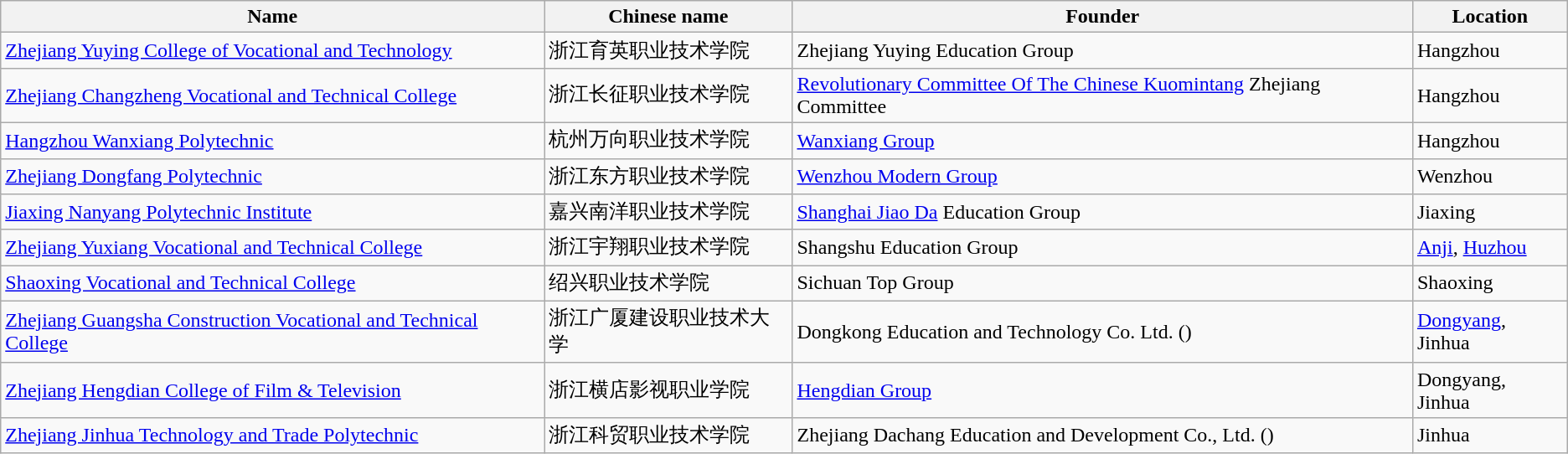<table class="wikitable + sortable">
<tr>
<th>Name</th>
<th>Chinese name</th>
<th>Founder</th>
<th>Location</th>
</tr>
<tr>
<td><a href='#'>Zhejiang Yuying College of Vocational and Technology</a></td>
<td>浙江育英职业技术学院</td>
<td>Zhejiang Yuying Education Group</td>
<td>Hangzhou</td>
</tr>
<tr>
<td><a href='#'>Zhejiang Changzheng Vocational and Technical College</a></td>
<td>浙江长征职业技术学院</td>
<td><a href='#'>Revolutionary Committee Of The Chinese Kuomintang</a> Zhejiang Committee</td>
<td>Hangzhou</td>
</tr>
<tr>
<td><a href='#'>Hangzhou Wanxiang Polytechnic</a></td>
<td>杭州万向职业技术学院</td>
<td><a href='#'>Wanxiang Group</a></td>
<td>Hangzhou</td>
</tr>
<tr>
<td><a href='#'>Zhejiang Dongfang Polytechnic</a></td>
<td>浙江东方职业技术学院</td>
<td><a href='#'>Wenzhou Modern Group</a></td>
<td>Wenzhou</td>
</tr>
<tr>
<td><a href='#'>Jiaxing Nanyang Polytechnic Institute</a></td>
<td>嘉兴南洋职业技术学院</td>
<td><a href='#'>Shanghai Jiao Da</a> Education Group</td>
<td>Jiaxing</td>
</tr>
<tr>
<td><a href='#'>Zhejiang Yuxiang Vocational and Technical College</a></td>
<td>浙江宇翔职业技术学院</td>
<td>Shangshu Education Group</td>
<td><a href='#'>Anji</a>, <a href='#'>Huzhou</a></td>
</tr>
<tr>
<td><a href='#'>Shaoxing Vocational and Technical College</a></td>
<td>绍兴职业技术学院</td>
<td>Sichuan Top Group</td>
<td>Shaoxing</td>
</tr>
<tr>
<td><a href='#'>Zhejiang Guangsha Construction Vocational and Technical College</a></td>
<td>浙江广厦建设职业技术大学</td>
<td>Dongkong Education and Technology Co. Ltd. ()</td>
<td><a href='#'>Dongyang</a>, Jinhua</td>
</tr>
<tr>
<td><a href='#'>Zhejiang Hengdian College of Film & Television</a></td>
<td>浙江横店影视职业学院</td>
<td><a href='#'>Hengdian Group</a></td>
<td>Dongyang, Jinhua</td>
</tr>
<tr>
<td><a href='#'>Zhejiang Jinhua Technology and Trade Polytechnic</a></td>
<td>浙江科贸职业技术学院</td>
<td>Zhejiang Dachang Education and Development Co., Ltd. ()</td>
<td>Jinhua</td>
</tr>
</table>
